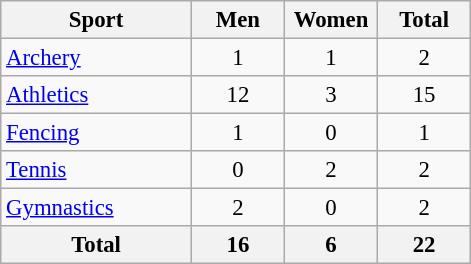<table class="wikitable sortable" style="font-size:95%; text-align:center;">
<tr>
<th width=120>Sport</th>
<th width=55>Men</th>
<th width=55>Women</th>
<th width=55>Total</th>
</tr>
<tr>
<td align=left><a href='#'>Archery</a></td>
<td>1</td>
<td>1</td>
<td>2</td>
</tr>
<tr>
<td align=left><a href='#'>Athletics</a></td>
<td>12</td>
<td>3</td>
<td>15</td>
</tr>
<tr>
<td align=left><a href='#'>Fencing</a></td>
<td>1</td>
<td>0</td>
<td>1</td>
</tr>
<tr>
<td align=left><a href='#'>Tennis</a></td>
<td>0</td>
<td>2</td>
<td>2</td>
</tr>
<tr>
<td align=left><a href='#'>Gymnastics</a></td>
<td>2</td>
<td>0</td>
<td>2</td>
</tr>
<tr>
<th>Total</th>
<th>16</th>
<th>6</th>
<th>22</th>
</tr>
</table>
